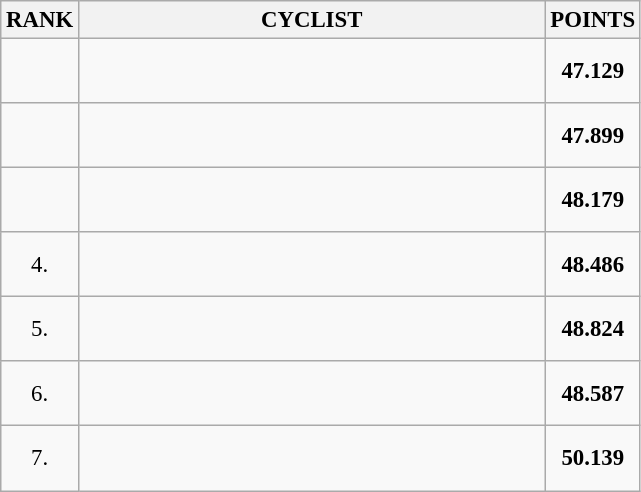<table class="wikitable" style="font-size:95%;">
<tr>
<th>RANK</th>
<th align="left" style="width: 20em">CYCLIST</th>
<th>POINTS</th>
</tr>
<tr>
<td align="center"></td>
<td><br><br></td>
<td align="center"><strong>47.129</strong></td>
</tr>
<tr>
<td align="center"></td>
<td><br><br></td>
<td align="center"><strong>47.899</strong></td>
</tr>
<tr>
<td align="center"></td>
<td><br><br></td>
<td align="center"><strong>48.179</strong></td>
</tr>
<tr>
<td align="center">4.</td>
<td><br><br></td>
<td align="center"><strong>48.486</strong></td>
</tr>
<tr>
<td align="center">5.</td>
<td><br><br></td>
<td align="center"><strong>48.824</strong></td>
</tr>
<tr>
<td align="center">6.</td>
<td><br><br></td>
<td align="center"><strong>48.587</strong></td>
</tr>
<tr>
<td align="center">7.</td>
<td><br><br></td>
<td align="center"><strong>50.139</strong></td>
</tr>
</table>
